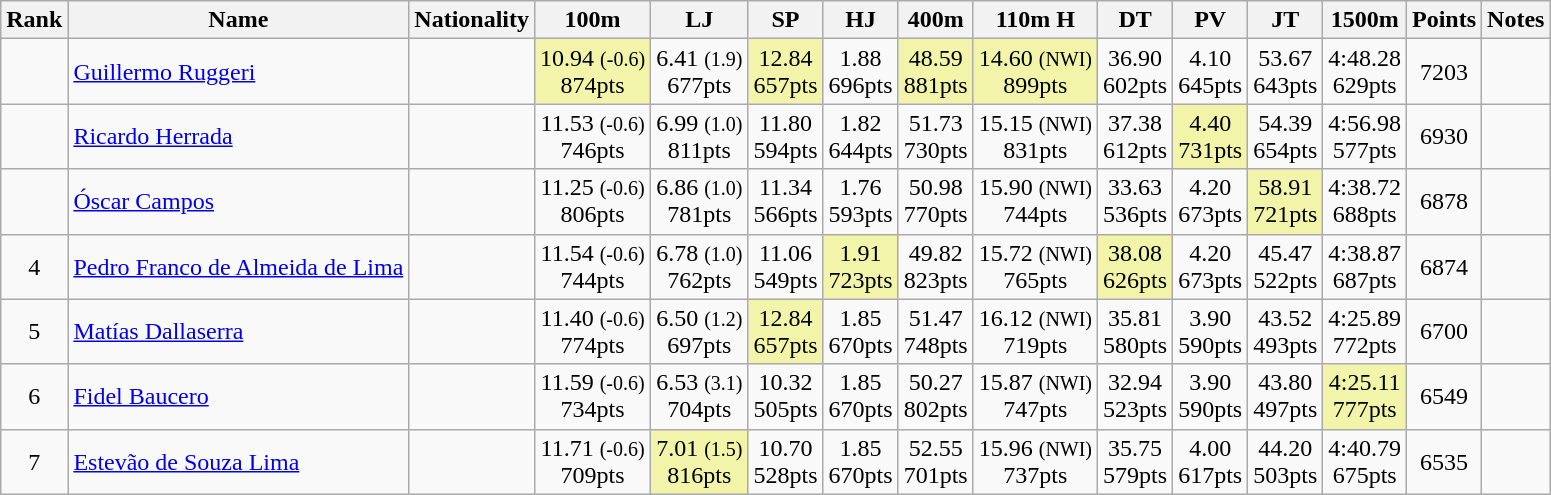<table class="wikitable sortable" style="text-align:center">
<tr>
<th>Rank</th>
<th>Name</th>
<th>Nationality</th>
<th>100m</th>
<th>LJ</th>
<th>SP</th>
<th>HJ</th>
<th>400m</th>
<th>110m H</th>
<th>DT</th>
<th>PV</th>
<th>JT</th>
<th>1500m</th>
<th>Points</th>
<th>Notes</th>
</tr>
<tr>
<td align=center></td>
<td align=left><a href='#'>Guillermo Ruggeri</a></td>
<td align=left></td>
<td bgcolor=#F2F5A9>10.94 <small>(-0.6)</small><br> 874pts</td>
<td>6.41 <small>(1.9)</small><br> 677pts</td>
<td bgcolor=#F2F5A9>12.84<br> 657pts</td>
<td>1.88<br> 696pts</td>
<td bgcolor=#F2F5A9>48.59<br> 881pts</td>
<td bgcolor=#F2F5A9>14.60 <small>(NWI)</small><br> 899pts</td>
<td>36.90<br> 602pts</td>
<td>4.10<br> 645pts</td>
<td>53.67<br> 643pts</td>
<td>4:48.28<br> 629pts</td>
<td>7203</td>
<td></td>
</tr>
<tr>
<td align=center></td>
<td align=left><a href='#'>Ricardo Herrada</a></td>
<td align=left></td>
<td>11.53 <small>(-0.6)</small><br> 746pts</td>
<td>6.99 <small>(1.0)</small><br> 811pts</td>
<td>11.80<br> 594pts</td>
<td>1.82<br> 644pts</td>
<td>51.73<br> 730pts</td>
<td>15.15 <small>(NWI)</small><br> 831pts</td>
<td>37.38<br> 612pts</td>
<td bgcolor=#F2F5A9>4.40<br> 731pts</td>
<td>54.39<br> 654pts</td>
<td>4:56.98<br> 577pts</td>
<td>6930</td>
<td></td>
</tr>
<tr>
<td align=center></td>
<td align=left><a href='#'>Óscar Campos</a></td>
<td align=left></td>
<td>11.25 <small>(-0.6)</small><br> 806pts</td>
<td>6.86 <small>(1.0)</small><br> 781pts</td>
<td>11.34<br> 566pts</td>
<td>1.76<br> 593pts</td>
<td>50.98<br> 770pts</td>
<td>15.90 <small>(NWI)</small><br> 744pts</td>
<td>33.63<br> 536pts</td>
<td>4.20<br> 673pts</td>
<td bgcolor=#F2F5A9>58.91<br> 721pts</td>
<td>4:38.72<br> 688pts</td>
<td>6878</td>
<td></td>
</tr>
<tr>
<td align=center>4</td>
<td align=left><a href='#'>Pedro Franco de Almeida de Lima</a></td>
<td align=left></td>
<td>11.54 <small>(-0.6)</small><br> 744pts</td>
<td>6.78 <small>(1.0)</small><br> 762pts</td>
<td>11.06<br> 549pts</td>
<td bgcolor=#F2F5A9>1.91<br> 723pts</td>
<td>49.82<br> 823pts</td>
<td>15.72 <small>(NWI)</small><br> 765pts</td>
<td bgcolor=#F2F5A9>38.08<br> 626pts</td>
<td>4.20<br> 673pts</td>
<td>45.47<br> 522pts</td>
<td>4:38.87<br> 687pts</td>
<td>6874</td>
<td></td>
</tr>
<tr>
<td align=center>5</td>
<td align=left><a href='#'>Matías Dallaserra</a></td>
<td align=left></td>
<td>11.40 <small>(-0.6)</small><br> 774pts</td>
<td>6.50 <small>(1.2)</small><br> 697pts</td>
<td bgcolor=#F2F5A9>12.84<br> 657pts</td>
<td>1.85<br> 670pts</td>
<td>51.47<br> 748pts</td>
<td>16.12 <small>(NWI)</small><br> 719pts</td>
<td>35.81<br> 580pts</td>
<td>3.90<br> 590pts</td>
<td>43.52<br> 493pts</td>
<td>4:25.89<br> 772pts</td>
<td>6700</td>
<td></td>
</tr>
<tr>
<td align=center>6</td>
<td align=left><a href='#'>Fidel Baucero</a></td>
<td align=left></td>
<td>11.59 <small>(-0.6)</small><br> 734pts</td>
<td>6.53 <small>(3.1)</small><br> 704pts</td>
<td>10.32<br> 505pts</td>
<td>1.85<br> 670pts</td>
<td>50.27<br> 802pts</td>
<td>15.87 <small>(NWI)</small><br> 747pts</td>
<td>32.94<br> 523pts</td>
<td>3.90<br> 590pts</td>
<td>43.80<br> 497pts</td>
<td bgcolor=#F2F5A9>4:25.11<br> 777pts</td>
<td>6549</td>
<td></td>
</tr>
<tr>
<td align=center>7</td>
<td align=left><a href='#'>Estevão de Souza Lima</a></td>
<td align=left></td>
<td>11.71 <small>(-0.6)</small><br> 709pts</td>
<td bgcolor=#F2F5A9>7.01 <small>(1.5)</small><br> 816pts</td>
<td>10.70<br> 528pts</td>
<td>1.85<br> 670pts</td>
<td>52.55<br> 701pts</td>
<td>15.96 <small>(NWI)</small><br> 737pts</td>
<td>35.75<br> 579pts</td>
<td>4.00<br> 617pts</td>
<td>44.20<br> 503pts</td>
<td>4:40.79<br> 675pts</td>
<td>6535</td>
<td></td>
</tr>
</table>
